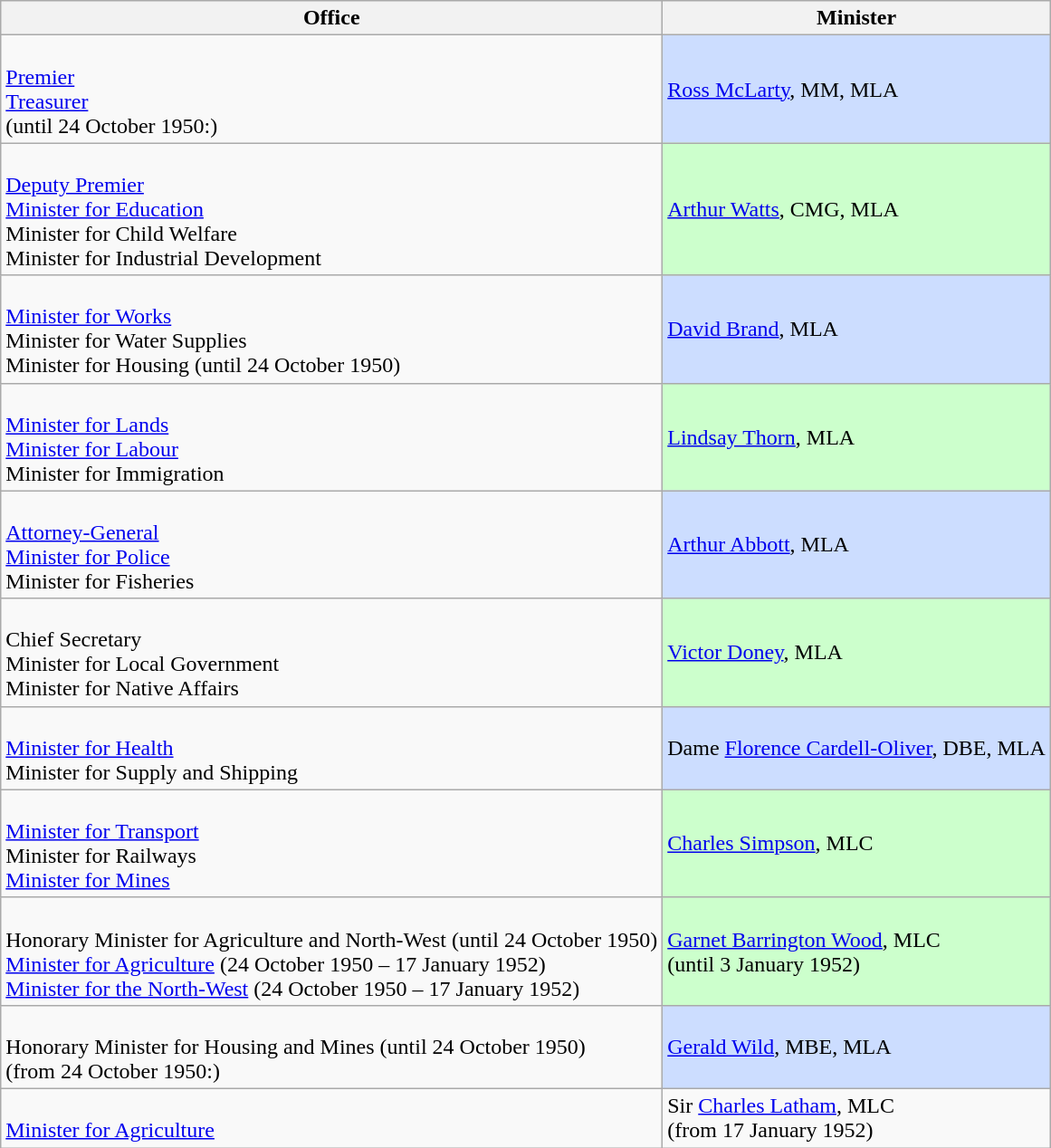<table class="wikitable">
<tr>
<th>Office</th>
<th>Minister</th>
</tr>
<tr>
<td><br><a href='#'>Premier</a><br>
<a href='#'>Treasurer</a><br>(until 24 October 1950:)</td>
<td style="background:#CCDDFF"><a href='#'>Ross McLarty</a>, MM, MLA</td>
</tr>
<tr>
<td><br><a href='#'>Deputy Premier</a><br>
<a href='#'>Minister for Education</a><br>
Minister for Child Welfare<br>
Minister for Industrial Development<br></td>
<td style="background:#CCFFCC"><a href='#'>Arthur Watts</a>, CMG, MLA</td>
</tr>
<tr>
<td><br><a href='#'>Minister for Works</a><br>
Minister for Water Supplies<br>
Minister for Housing (until 24 October 1950)<br></td>
<td style="background:#CCDDFF"><a href='#'>David Brand</a>, MLA</td>
</tr>
<tr>
<td><br><a href='#'>Minister for Lands</a><br>
<a href='#'>Minister for Labour</a><br>
Minister for Immigration<br></td>
<td style="background:#CCFFCC"><a href='#'>Lindsay Thorn</a>, MLA</td>
</tr>
<tr>
<td><br><a href='#'>Attorney-General</a><br>
<a href='#'>Minister for Police</a><br>
Minister for Fisheries<br></td>
<td style="background:#CCDDFF"><a href='#'>Arthur Abbott</a>, MLA</td>
</tr>
<tr>
<td><br>Chief Secretary<br>
Minister for Local Government<br>
Minister for Native Affairs<br></td>
<td style="background:#CCFFCC"><a href='#'>Victor Doney</a>, MLA</td>
</tr>
<tr>
<td><br><a href='#'>Minister for Health</a><br>
Minister for Supply and Shipping<br></td>
<td style="background:#CCDDFF">Dame <a href='#'>Florence Cardell-Oliver</a>, DBE, MLA</td>
</tr>
<tr>
<td><br><a href='#'>Minister for Transport</a><br>
Minister for Railways<br>
<a href='#'>Minister for Mines</a><br></td>
<td style="background:#CCFFCC"><a href='#'>Charles Simpson</a>, MLC</td>
</tr>
<tr>
<td><br>Honorary Minister for Agriculture and North-West (until 24 October 1950)<br>
<a href='#'>Minister for Agriculture</a> (24 October 1950 – 17 January 1952)<br>
<a href='#'>Minister for the North-West</a> (24 October 1950 – 17 January 1952)<br></td>
<td style="background:#CCFFCC"><a href='#'>Garnet Barrington Wood</a>, MLC<br>(until 3 January 1952)</td>
</tr>
<tr>
<td><br>Honorary Minister for Housing and Mines (until 24 October 1950)<br>(from 24 October 1950:)</td>
<td style="background:#CCDDFF"><a href='#'>Gerald Wild</a>, MBE, MLA</td>
</tr>
<tr>
<td><br><a href='#'>Minister for Agriculture</a></td>
<td>Sir <a href='#'>Charles Latham</a>, MLC<br>(from 17 January 1952)</td>
</tr>
</table>
